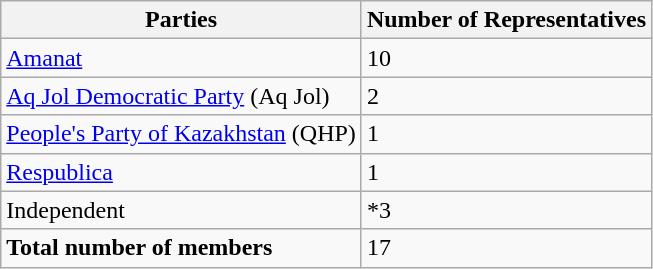<table class="wikitable">
<tr>
<th>Parties</th>
<th>Number of Representatives</th>
</tr>
<tr>
<td><a href='#'>Amanat</a></td>
<td>10</td>
</tr>
<tr>
<td><a href='#'>Aq Jol Democratic Party</a> (Aq Jol)</td>
<td>2</td>
</tr>
<tr>
<td><a href='#'>People's Party of Kazakhstan</a> (QHP)</td>
<td>1</td>
</tr>
<tr>
<td><a href='#'>Respublica</a></td>
<td>1</td>
</tr>
<tr>
<td>Independent</td>
<td>*3</td>
</tr>
<tr>
<td><strong>Total number of members</strong></td>
<td>17</td>
</tr>
</table>
